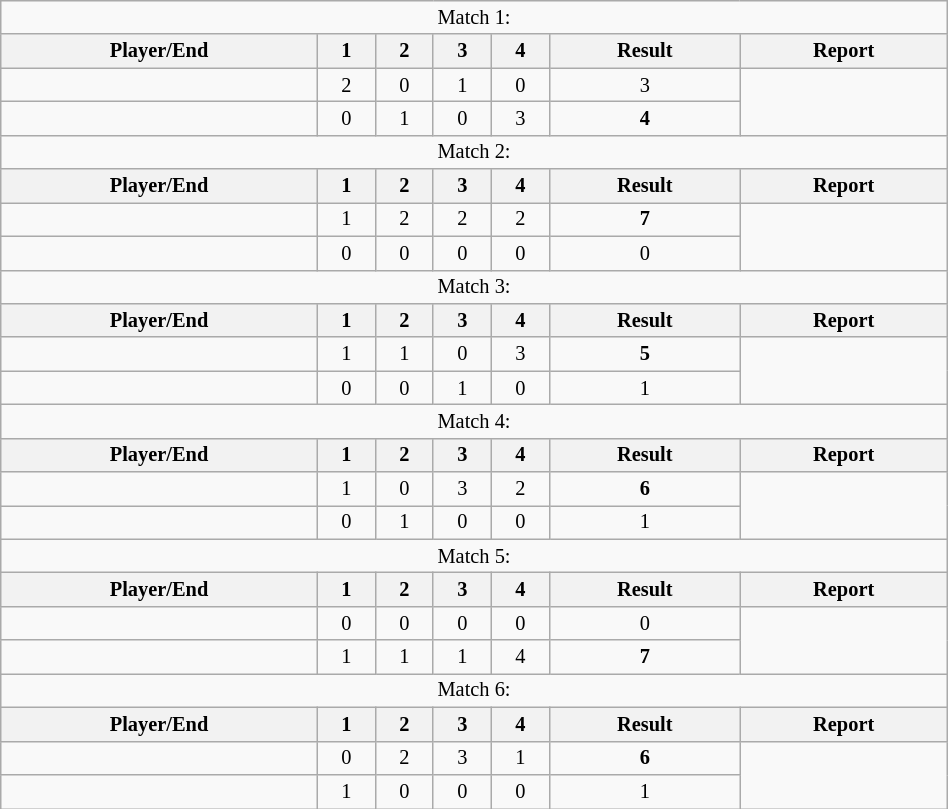<table class="wikitable" style=font-size:85%;text-align:center;width:50%>
<tr>
<td colspan="7">Match 1:</td>
</tr>
<tr>
<th>Player/End</th>
<th>1</th>
<th>2</th>
<th>3</th>
<th>4</th>
<th>Result</th>
<th>Report</th>
</tr>
<tr>
<td align=left></td>
<td>2</td>
<td>0</td>
<td>1</td>
<td>0</td>
<td>3</td>
<td rowspan="2"></td>
</tr>
<tr>
<td align=left></td>
<td>0</td>
<td>1</td>
<td>0</td>
<td>3</td>
<td><strong>4</strong></td>
</tr>
<tr>
<td colspan="7">Match 2:</td>
</tr>
<tr>
<th>Player/End</th>
<th>1</th>
<th>2</th>
<th>3</th>
<th>4</th>
<th>Result</th>
<th>Report</th>
</tr>
<tr>
<td align=left></td>
<td>1</td>
<td>2</td>
<td>2</td>
<td>2</td>
<td><strong>7</strong></td>
<td rowspan="2"></td>
</tr>
<tr>
<td align=left></td>
<td>0</td>
<td>0</td>
<td>0</td>
<td>0</td>
<td>0</td>
</tr>
<tr>
<td colspan="7">Match 3:</td>
</tr>
<tr>
<th>Player/End</th>
<th>1</th>
<th>2</th>
<th>3</th>
<th>4</th>
<th>Result</th>
<th>Report</th>
</tr>
<tr>
<td align=left><strong></strong></td>
<td>1</td>
<td>1</td>
<td>0</td>
<td>3</td>
<td><strong>5</strong></td>
<td rowspan="2"></td>
</tr>
<tr>
<td align=left></td>
<td>0</td>
<td>0</td>
<td>1</td>
<td>0</td>
<td>1</td>
</tr>
<tr>
<td colspan="7">Match 4:</td>
</tr>
<tr>
<th>Player/End</th>
<th>1</th>
<th>2</th>
<th>3</th>
<th>4</th>
<th>Result</th>
<th>Report</th>
</tr>
<tr>
<td align=left><strong></strong></td>
<td>1</td>
<td>0</td>
<td>3</td>
<td>2</td>
<td><strong>6</strong></td>
<td rowspan="2"></td>
</tr>
<tr>
<td align=left></td>
<td>0</td>
<td>1</td>
<td>0</td>
<td>0</td>
<td>1</td>
</tr>
<tr>
<td colspan="7">Match 5:</td>
</tr>
<tr>
<th>Player/End</th>
<th>1</th>
<th>2</th>
<th>3</th>
<th>4</th>
<th>Result</th>
<th>Report</th>
</tr>
<tr>
<td align=left></td>
<td>0</td>
<td>0</td>
<td>0</td>
<td>0</td>
<td>0</td>
<td rowspan="2"></td>
</tr>
<tr>
<td align=left><strong></strong></td>
<td>1</td>
<td>1</td>
<td>1</td>
<td>4</td>
<td><strong>7</strong></td>
</tr>
<tr>
<td colspan="7">Match 6:</td>
</tr>
<tr>
<th>Player/End</th>
<th>1</th>
<th>2</th>
<th>3</th>
<th>4</th>
<th>Result</th>
<th>Report</th>
</tr>
<tr>
<td align=left><strong></strong></td>
<td>0</td>
<td>2</td>
<td>3</td>
<td>1</td>
<td><strong>6</strong></td>
<td rowspan="2"></td>
</tr>
<tr>
<td align=left></td>
<td>1</td>
<td>0</td>
<td>0</td>
<td>0</td>
<td>1</td>
</tr>
</table>
